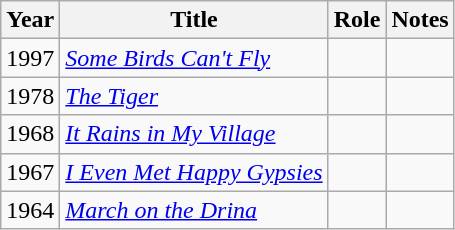<table class="wikitable sortable">
<tr>
<th>Year</th>
<th>Title</th>
<th>Role</th>
<th class="unsortable">Notes</th>
</tr>
<tr>
<td>1997</td>
<td><em><a href='#'>Some Birds Can't Fly</a></em></td>
<td></td>
<td></td>
</tr>
<tr>
<td>1978</td>
<td><em><a href='#'>The Tiger</a></em></td>
<td></td>
<td></td>
</tr>
<tr>
<td>1968</td>
<td><em><a href='#'>It Rains in My Village</a></em></td>
<td></td>
<td></td>
</tr>
<tr>
<td>1967</td>
<td><em><a href='#'>I Even Met Happy Gypsies</a></em></td>
<td></td>
<td></td>
</tr>
<tr>
<td>1964</td>
<td><em><a href='#'>March on the Drina</a></em></td>
<td></td>
<td></td>
</tr>
</table>
